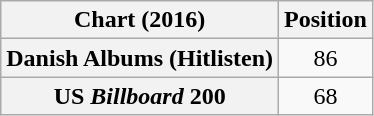<table class="wikitable sortable plainrowheaders" style="text-align:center">
<tr>
<th scope="col">Chart (2016)</th>
<th scope="col">Position</th>
</tr>
<tr>
<th scope="row">Danish Albums (Hitlisten)</th>
<td>86</td>
</tr>
<tr>
<th scope="row">US <em>Billboard</em> 200</th>
<td>68</td>
</tr>
</table>
